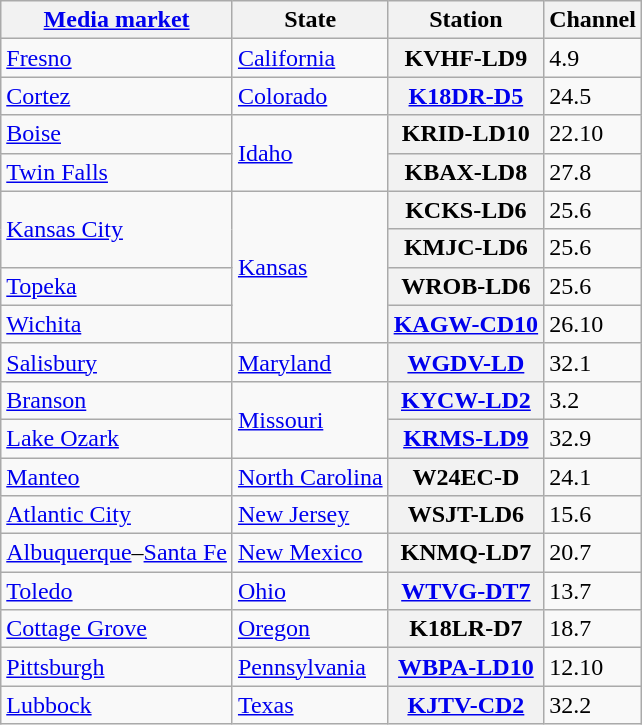<table class="wikitable sortable">
<tr>
<th scope="col"><a href='#'>Media market</a></th>
<th scope="col">State</th>
<th scope="col">Station</th>
<th scope="col">Channel</th>
</tr>
<tr>
<td><a href='#'>Fresno</a></td>
<td><a href='#'>California</a></td>
<th scope="row">KVHF-LD9</th>
<td>4.9</td>
</tr>
<tr>
<td><a href='#'>Cortez</a></td>
<td><a href='#'>Colorado</a></td>
<th scope="row"><a href='#'>K18DR-D5</a></th>
<td>24.5</td>
</tr>
<tr>
<td><a href='#'>Boise</a></td>
<td rowspan="2"><a href='#'>Idaho</a></td>
<th scope="row">KRID-LD10</th>
<td>22.10</td>
</tr>
<tr>
<td><a href='#'>Twin Falls</a></td>
<th scope="row">KBAX-LD8</th>
<td>27.8</td>
</tr>
<tr>
<td rowspan="2"><a href='#'>Kansas City</a></td>
<td rowspan="4"><a href='#'>Kansas</a></td>
<th scope="row">KCKS-LD6</th>
<td>25.6</td>
</tr>
<tr>
<th scope="row">KMJC-LD6</th>
<td>25.6</td>
</tr>
<tr>
<td><a href='#'>Topeka</a></td>
<th scope="row">WROB-LD6</th>
<td>25.6</td>
</tr>
<tr>
<td><a href='#'>Wichita</a></td>
<th scope="row"><a href='#'>KAGW-CD10</a></th>
<td>26.10</td>
</tr>
<tr>
<td><a href='#'>Salisbury</a></td>
<td><a href='#'>Maryland</a></td>
<th scope="row"><a href='#'>WGDV-LD</a></th>
<td>32.1</td>
</tr>
<tr>
<td><a href='#'>Branson</a></td>
<td rowspan="2"><a href='#'>Missouri</a></td>
<th scope="row"><a href='#'>KYCW-LD2</a></th>
<td>3.2</td>
</tr>
<tr>
<td><a href='#'>Lake Ozark</a></td>
<th scope="row"><a href='#'>KRMS-LD9</a></th>
<td>32.9</td>
</tr>
<tr>
<td><a href='#'>Manteo</a></td>
<td><a href='#'>North Carolina</a></td>
<th scope="row">W24EC-D</th>
<td>24.1</td>
</tr>
<tr>
<td><a href='#'>Atlantic City</a></td>
<td><a href='#'>New Jersey</a></td>
<th scope="row">WSJT-LD6</th>
<td>15.6</td>
</tr>
<tr>
<td><a href='#'>Albuquerque</a>–<a href='#'>Santa Fe</a></td>
<td><a href='#'>New Mexico</a></td>
<th scope="row">KNMQ-LD7</th>
<td>20.7</td>
</tr>
<tr>
<td><a href='#'>Toledo</a></td>
<td><a href='#'>Ohio</a></td>
<th scope="row"><a href='#'>WTVG-DT7</a></th>
<td>13.7</td>
</tr>
<tr>
<td><a href='#'>Cottage Grove</a></td>
<td><a href='#'>Oregon</a></td>
<th scope="row">K18LR-D7</th>
<td>18.7</td>
</tr>
<tr>
<td><a href='#'>Pittsburgh</a></td>
<td><a href='#'>Pennsylvania</a></td>
<th scope="row"><a href='#'>WBPA-LD10</a></th>
<td>12.10</td>
</tr>
<tr>
<td><a href='#'>Lubbock</a></td>
<td><a href='#'>Texas</a></td>
<th scope="row"><a href='#'>KJTV-CD2</a></th>
<td>32.2</td>
</tr>
</table>
